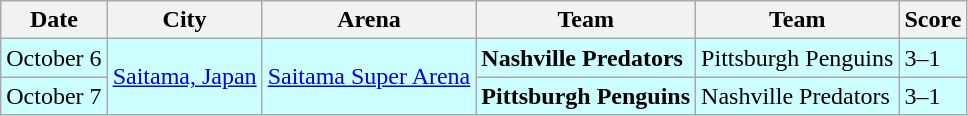<table class="wikitable">
<tr>
<th>Date</th>
<th>City</th>
<th>Arena</th>
<th>Team</th>
<th>Team</th>
<th>Score</th>
</tr>
<tr bgcolor="#ccffff">
<td>October 6</td>
<td rowspan="2"><a href='#'>Saitama, Japan</a></td>
<td rowspan="2"><a href='#'>Saitama Super Arena</a></td>
<td><strong>Nashville Predators</strong></td>
<td>Pittsburgh Penguins</td>
<td>3–1</td>
</tr>
<tr bgcolor="#ccffff">
<td>October 7</td>
<td><strong>Pittsburgh Penguins</strong></td>
<td>Nashville Predators</td>
<td>3–1</td>
</tr>
</table>
